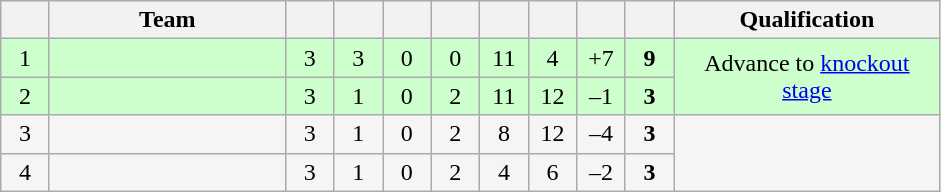<table class="wikitable" style="text-align: center;">
<tr>
<th width="25"></th>
<th width="150">Team</th>
<th width="25"></th>
<th width="25"></th>
<th width="25"></th>
<th width="25"></th>
<th width="25"></th>
<th width="25"></th>
<th width="25"></th>
<th width="25"></th>
<th width="170">Qualification</th>
</tr>
<tr align=center style="background:#ccffcc;">
<td>1</td>
<td style="text-align:left;"></td>
<td>3</td>
<td>3</td>
<td>0</td>
<td>0</td>
<td>11</td>
<td>4</td>
<td>+7</td>
<td><strong>9</strong></td>
<td rowspan="2">Advance to <a href='#'>knockout stage</a></td>
</tr>
<tr align=center style="background:#ccffcc;">
<td>2</td>
<td style="text-align:left;"></td>
<td>3</td>
<td>1</td>
<td>0</td>
<td>2</td>
<td>11</td>
<td>12</td>
<td>–1</td>
<td><strong>3</strong></td>
</tr>
<tr align=center style="background:#f5f5f5;">
<td>3</td>
<td style="text-align:left;"></td>
<td>3</td>
<td>1</td>
<td>0</td>
<td>2</td>
<td>8</td>
<td>12</td>
<td>–4</td>
<td><strong>3</strong></td>
<td rowspan="2"></td>
</tr>
<tr align=center style="background:#f5f5f5;">
<td>4</td>
<td style="text-align:left;"></td>
<td>3</td>
<td>1</td>
<td>0</td>
<td>2</td>
<td>4</td>
<td>6</td>
<td>–2</td>
<td><strong>3</strong></td>
</tr>
</table>
